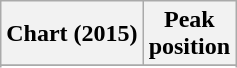<table class="wikitable sortable plainrowheaders" style="text-align:center;">
<tr>
<th>Chart (2015)</th>
<th>Peak<br>position</th>
</tr>
<tr>
</tr>
<tr>
</tr>
<tr>
</tr>
<tr>
</tr>
<tr>
</tr>
<tr>
</tr>
<tr>
</tr>
<tr>
</tr>
<tr>
</tr>
<tr>
</tr>
<tr>
</tr>
<tr>
</tr>
<tr>
</tr>
<tr>
</tr>
<tr>
</tr>
<tr>
</tr>
<tr>
</tr>
<tr>
</tr>
<tr>
</tr>
<tr>
</tr>
<tr>
</tr>
<tr>
</tr>
<tr>
</tr>
</table>
